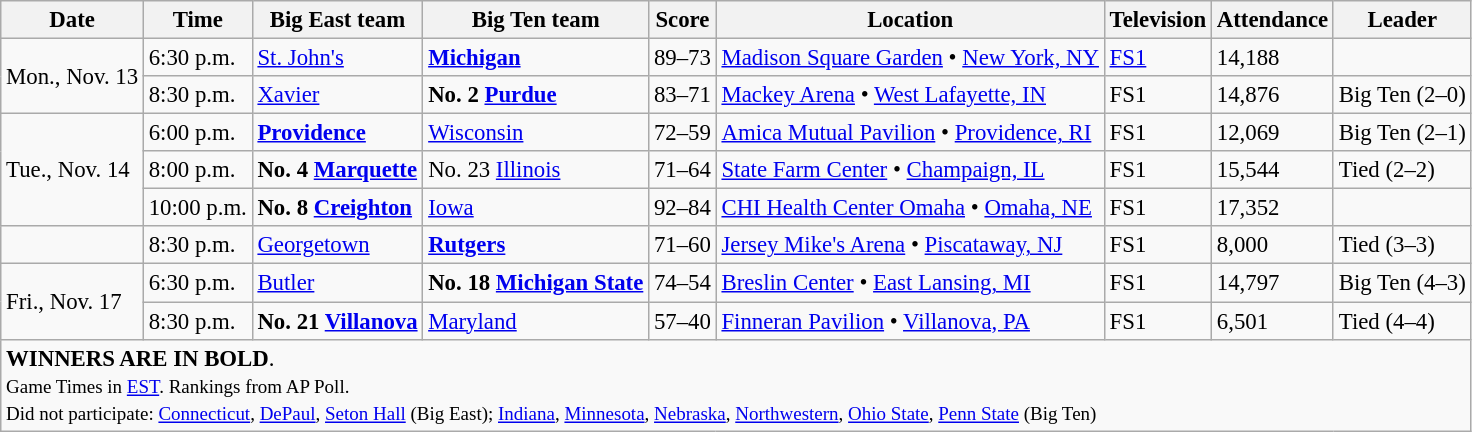<table class="wikitable" style="font-size: 95%">
<tr>
<th>Date</th>
<th>Time</th>
<th>Big East team</th>
<th>Big Ten team</th>
<th>Score</th>
<th>Location</th>
<th>Television</th>
<th>Attendance</th>
<th>Leader</th>
</tr>
<tr>
<td rowspan="2">Mon., Nov. 13</td>
<td>6:30 p.m.</td>
<td><a href='#'>St. John's</a></td>
<td><strong><a href='#'>Michigan</a></strong></td>
<td>89–73</td>
<td><a href='#'>Madison Square Garden</a> • <a href='#'>New York, NY</a></td>
<td><a href='#'>FS1</a></td>
<td>14,188</td>
<td></td>
</tr>
<tr>
<td>8:30 p.m.</td>
<td><a href='#'>Xavier</a></td>
<td><strong>No. 2 <a href='#'>Purdue</a></strong></td>
<td>83–71</td>
<td><a href='#'>Mackey Arena</a> • <a href='#'>West Lafayette, IN</a></td>
<td>FS1</td>
<td>14,876</td>
<td>Big Ten (2–0)</td>
</tr>
<tr>
<td rowspan="3">Tue., Nov. 14</td>
<td>6:00 p.m.</td>
<td><strong><a href='#'>Providence</a></strong></td>
<td><a href='#'>Wisconsin</a></td>
<td>72–59</td>
<td><a href='#'>Amica Mutual Pavilion</a> • <a href='#'>Providence, RI</a></td>
<td>FS1</td>
<td>12,069</td>
<td>Big Ten (2–1)</td>
</tr>
<tr>
<td>8:00 p.m.</td>
<td><strong>No. 4 <a href='#'>Marquette</a></strong></td>
<td>No. 23 <a href='#'>Illinois</a></td>
<td>71–64</td>
<td><a href='#'>State Farm Center</a> • <a href='#'>Champaign, IL</a></td>
<td>FS1</td>
<td>15,544</td>
<td>Tied (2–2)</td>
</tr>
<tr>
<td>10:00 p.m.</td>
<td><strong>No. 8 <a href='#'>Creighton</a></strong></td>
<td><a href='#'>Iowa</a></td>
<td>92–84</td>
<td><a href='#'>CHI Health Center Omaha</a> • <a href='#'>Omaha, NE</a></td>
<td>FS1</td>
<td>17,352</td>
<td></td>
</tr>
<tr>
<td></td>
<td>8:30 p.m.</td>
<td><a href='#'>Georgetown</a></td>
<td><strong><a href='#'>Rutgers</a></strong></td>
<td>71–60</td>
<td><a href='#'>Jersey Mike's Arena</a> • <a href='#'>Piscataway, NJ</a></td>
<td>FS1</td>
<td>8,000</td>
<td>Tied (3–3)</td>
</tr>
<tr>
<td rowspan="2">Fri., Nov. 17</td>
<td>6:30 p.m.</td>
<td><a href='#'>Butler</a></td>
<td><strong>No. 18 <a href='#'>Michigan State</a></strong></td>
<td>74–54</td>
<td><a href='#'>Breslin Center</a> • <a href='#'>East Lansing, MI</a></td>
<td>FS1</td>
<td>14,797</td>
<td>Big Ten (4–3)</td>
</tr>
<tr>
<td>8:30 p.m.</td>
<td><strong>No. 21 <a href='#'>Villanova</a></strong></td>
<td><a href='#'>Maryland</a></td>
<td>57–40</td>
<td><a href='#'>Finneran Pavilion</a> • <a href='#'>Villanova, PA</a></td>
<td>FS1</td>
<td>6,501</td>
<td>Tied (4–4)</td>
</tr>
<tr>
<td colspan=9><strong>WINNERS ARE IN BOLD</strong>.<br><small>Game Times in <a href='#'>EST</a>. Rankings from AP Poll.<br>Did not participate: <a href='#'>Connecticut</a>, <a href='#'>DePaul</a>, <a href='#'>Seton Hall</a> (Big East); <a href='#'>Indiana</a>, <a href='#'>Minnesota</a>, <a href='#'>Nebraska</a>, <a href='#'>Northwestern</a>, <a href='#'>Ohio State</a>, <a href='#'>Penn State</a> (Big Ten)</small></td>
</tr>
</table>
